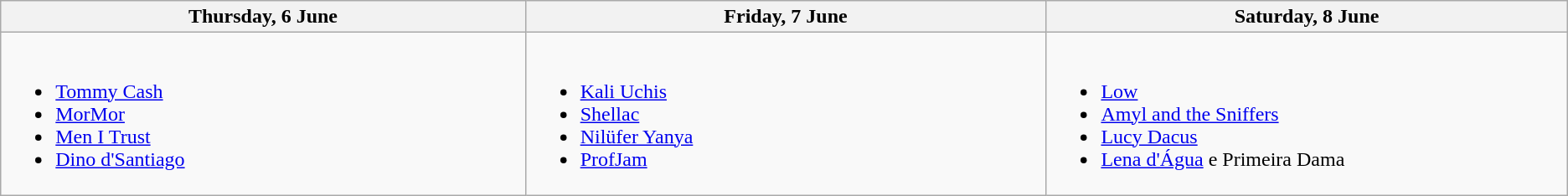<table class="wikitable">
<tr>
<th width="500">Thursday, 6 June</th>
<th width="500">Friday, 7 June</th>
<th width="500">Saturday, 8 June</th>
</tr>
<tr valign="top">
<td><br><ul><li><a href='#'>Tommy Cash</a></li><li><a href='#'>MorMor</a></li><li><a href='#'>Men I Trust</a></li><li><a href='#'>Dino d'Santiago</a></li></ul></td>
<td><br><ul><li><a href='#'>Kali Uchis</a></li><li><a href='#'>Shellac</a></li><li><a href='#'>Nilüfer Yanya</a></li><li><a href='#'>ProfJam</a></li></ul></td>
<td><br><ul><li><a href='#'>Low</a></li><li><a href='#'>Amyl and the Sniffers</a></li><li><a href='#'>Lucy Dacus</a></li><li><a href='#'>Lena d'Água</a> e Primeira Dama</li></ul></td>
</tr>
</table>
